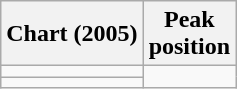<table class="wikitable sortable plainrowheaders">
<tr>
<th>Chart (2005)</th>
<th>Peak<br>position</th>
</tr>
<tr>
<td></td>
</tr>
<tr>
<td></td>
</tr>
</table>
